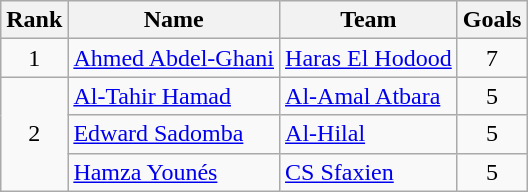<table class="wikitable" style="text-align:center">
<tr>
<th>Rank</th>
<th>Name</th>
<th>Team</th>
<th>Goals</th>
</tr>
<tr>
<td rowspan=1>1</td>
<td align="left"> <a href='#'>Ahmed Abdel-Ghani</a></td>
<td align="left"> <a href='#'>Haras El Hodood</a></td>
<td>7</td>
</tr>
<tr>
<td rowspan=3>2</td>
<td align="left"> <a href='#'>Al-Tahir Hamad</a></td>
<td align="left"> <a href='#'>Al-Amal Atbara</a></td>
<td>5</td>
</tr>
<tr>
<td align="left"> <a href='#'>Edward Sadomba</a></td>
<td align="left"> <a href='#'>Al-Hilal</a></td>
<td>5</td>
</tr>
<tr>
<td align="left"> <a href='#'>Hamza Younés</a></td>
<td align="left"> <a href='#'>CS Sfaxien</a></td>
<td>5</td>
</tr>
</table>
